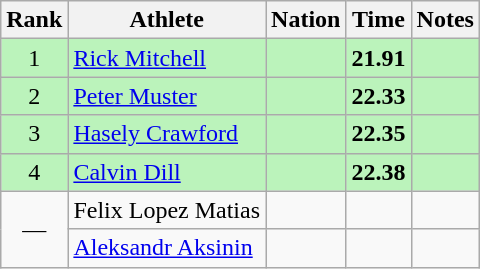<table class="wikitable sortable" style="text-align:center">
<tr>
<th>Rank</th>
<th>Athlete</th>
<th>Nation</th>
<th>Time</th>
<th>Notes</th>
</tr>
<tr style="background:#bbf3bb;">
<td>1</td>
<td align=left><a href='#'>Rick Mitchell</a></td>
<td align=left></td>
<td><strong>21.91</strong></td>
<td></td>
</tr>
<tr style="background:#bbf3bb;">
<td>2</td>
<td align=left><a href='#'>Peter Muster</a></td>
<td align=left></td>
<td><strong>22.33</strong></td>
<td></td>
</tr>
<tr style="background:#bbf3bb;">
<td>3</td>
<td align=left><a href='#'>Hasely Crawford</a></td>
<td align=left></td>
<td><strong>22.35</strong></td>
<td></td>
</tr>
<tr style="background:#bbf3bb;">
<td>4</td>
<td align=left><a href='#'>Calvin Dill</a></td>
<td align=left></td>
<td><strong>22.38</strong></td>
<td></td>
</tr>
<tr>
<td data-sort-value=5 rowspan=2>—</td>
<td align=left>Felix Lopez Matias</td>
<td align=left></td>
<td data-sort-value=99.99></td>
<td></td>
</tr>
<tr>
<td align=left><a href='#'>Aleksandr Aksinin</a></td>
<td align=left></td>
<td data-sort-value=99.99></td>
<td></td>
</tr>
</table>
